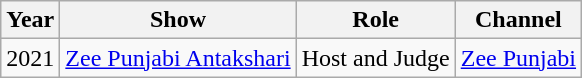<table class="wikitable sortable">
<tr>
<th>Year</th>
<th>Show</th>
<th>Role</th>
<th>Channel</th>
</tr>
<tr>
<td>2021</td>
<td><a href='#'>Zee Punjabi Antakshari</a></td>
<td>Host and Judge</td>
<td><a href='#'>Zee Punjabi</a></td>
</tr>
</table>
